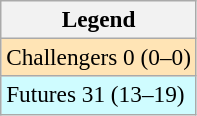<table class=wikitable style=font-size:97%>
<tr>
<th>Legend</th>
</tr>
<tr style="background:moccasin;">
<td>Challengers 0 (0–0)</td>
</tr>
<tr style="background:#cffcff;">
<td>Futures 31 (13–19)</td>
</tr>
</table>
